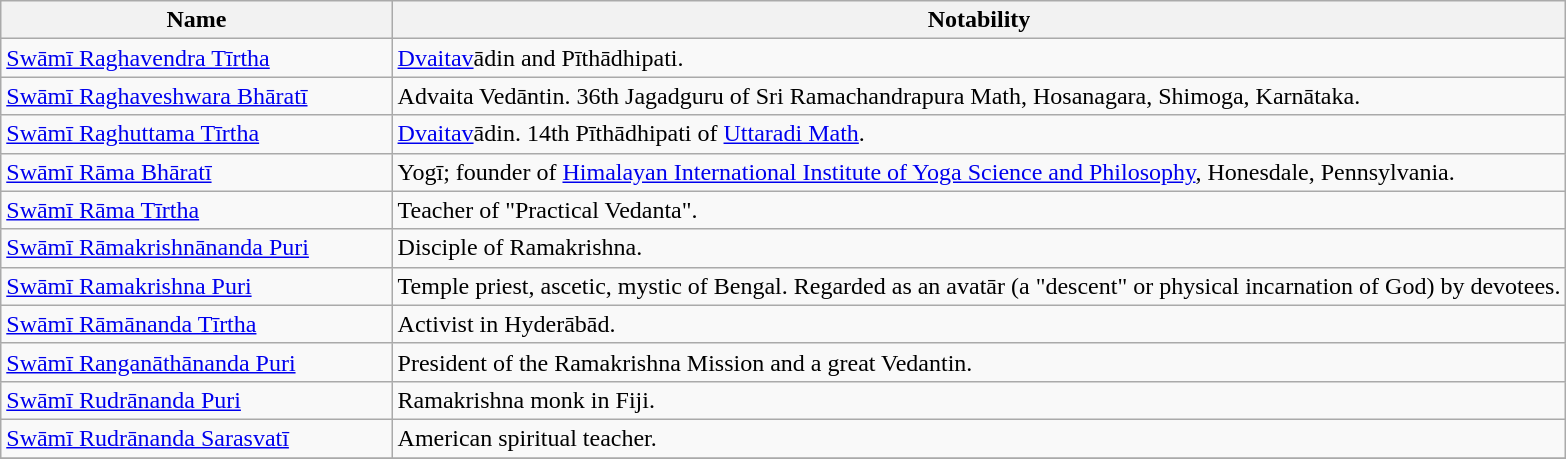<table class="wikitable">
<tr>
<th width=25%>Name</th>
<th>Notability</th>
</tr>
<tr>
<td><a href='#'>Swāmī Raghavendra Tīrtha</a></td>
<td><a href='#'>Dvaitav</a>ādin and Pīthādhipati.</td>
</tr>
<tr>
<td><a href='#'>Swāmī Raghaveshwara Bhāratī</a></td>
<td>Advaita Vedāntin. 36th Jagadguru of Sri Ramachandrapura Math, Hosanagara, Shimoga, Karnātaka.</td>
</tr>
<tr>
<td><a href='#'>Swāmī Raghuttama Tīrtha</a></td>
<td><a href='#'>Dvaitav</a>ādin. 14th Pīthādhipati of <a href='#'>Uttaradi Math</a>.</td>
</tr>
<tr>
<td><a href='#'>Swāmī Rāma Bhāratī</a></td>
<td>Yogī; founder of <a href='#'>Himalayan International Institute of Yoga Science and Philosophy</a>, Honesdale, Pennsylvania.</td>
</tr>
<tr>
<td><a href='#'>Swāmī Rāma Tīrtha</a></td>
<td>Teacher of "Practical Vedanta".</td>
</tr>
<tr>
<td><a href='#'>Swāmī Rāmakrishnānanda Puri</a></td>
<td>Disciple of Ramakrishna.</td>
</tr>
<tr>
<td><a href='#'>Swāmī Ramakrishna Puri</a></td>
<td>Temple priest, ascetic, mystic of Bengal. Regarded as an avatār (a "descent" or physical incarnation of God) by devotees.</td>
</tr>
<tr>
<td><a href='#'>Swāmī Rāmānanda Tīrtha</a></td>
<td>Activist in Hyderābād.</td>
</tr>
<tr>
<td><a href='#'>Swāmī Ranganāthānanda Puri</a></td>
<td>President of the Ramakrishna Mission and a great Vedantin.</td>
</tr>
<tr>
<td><a href='#'>Swāmī Rudrānanda Puri</a></td>
<td>Ramakrishna monk in Fiji.</td>
</tr>
<tr>
<td><a href='#'>Swāmī Rudrānanda Sarasvatī</a></td>
<td>American spiritual teacher.</td>
</tr>
<tr>
</tr>
</table>
